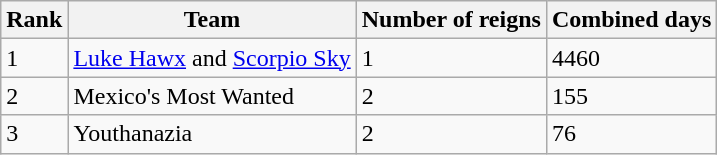<table class="wikitable sortable">
<tr>
<th>Rank</th>
<th>Team</th>
<th>Number of reigns</th>
<th>Combined days</th>
</tr>
<tr>
<td>1</td>
<td><a href='#'>Luke Hawx</a> and <a href='#'>Scorpio Sky</a></td>
<td>1</td>
<td>4460</td>
</tr>
<tr>
<td>2</td>
<td>Mexico's Most Wanted<br></td>
<td>2</td>
<td>155</td>
</tr>
<tr>
<td>3</td>
<td>Youthanazia <br></td>
<td>2</td>
<td>76</td>
</tr>
</table>
